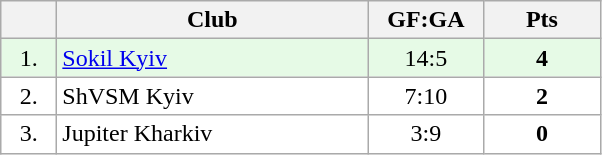<table class="wikitable">
<tr>
<th width="30"></th>
<th width="200">Club</th>
<th width="70">GF:GA</th>
<th width="70">Pts</th>
</tr>
<tr bgcolor="#e6fae6" align="center">
<td>1.</td>
<td align="left"><a href='#'>Sokil Kyiv</a></td>
<td>14:5</td>
<td><strong>4</strong></td>
</tr>
<tr bgcolor="#FFFFFF" align="center">
<td>2.</td>
<td align="left">ShVSM Kyiv</td>
<td>7:10</td>
<td><strong>2</strong></td>
</tr>
<tr bgcolor="#FFFFFF" align="center">
<td>3.</td>
<td align="left">Jupiter Kharkiv</td>
<td>3:9</td>
<td><strong>0</strong></td>
</tr>
</table>
